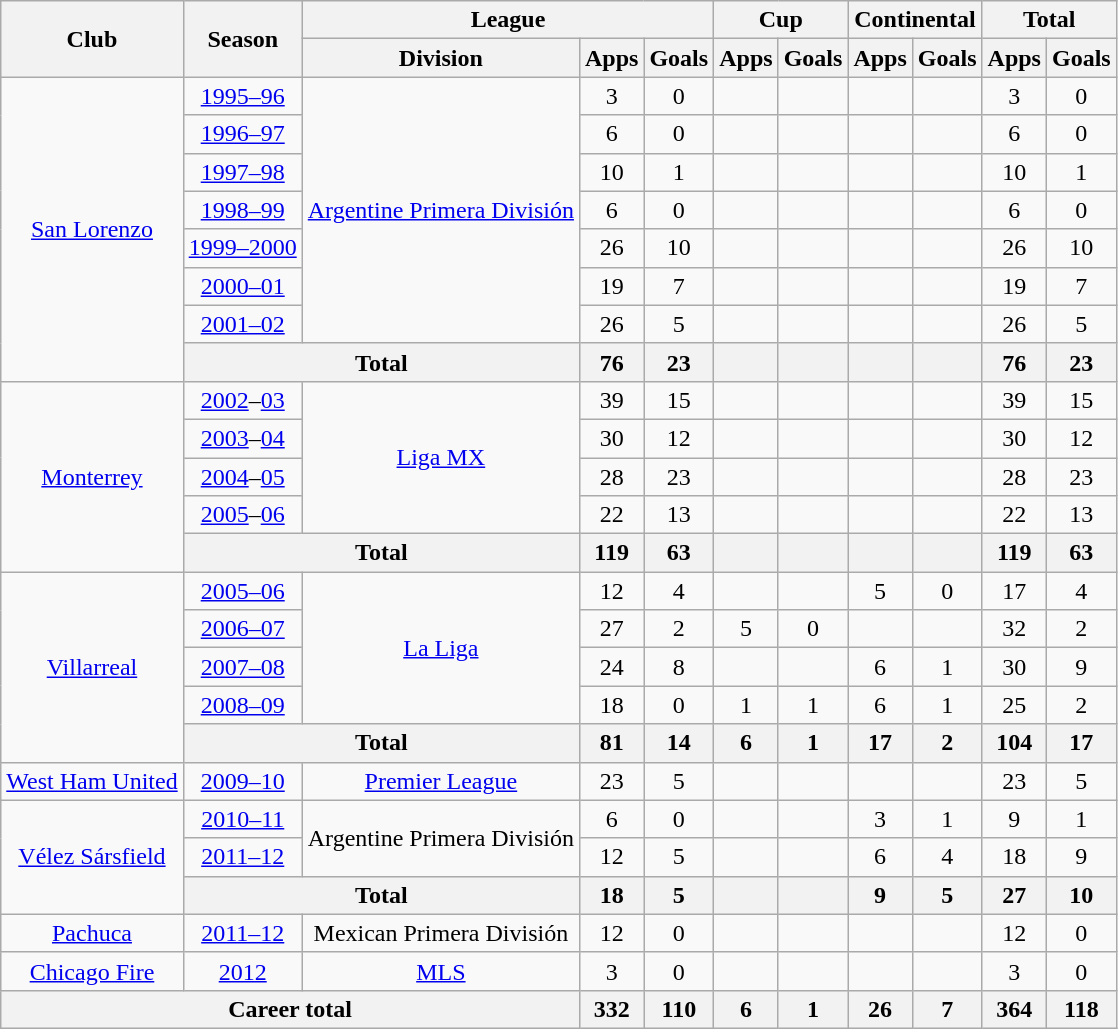<table class="wikitable" style="text-align:center">
<tr>
<th rowspan="2">Club</th>
<th rowspan="2">Season</th>
<th colspan="3">League</th>
<th colspan="2">Cup</th>
<th colspan="2">Continental</th>
<th colspan="2">Total</th>
</tr>
<tr>
<th>Division</th>
<th>Apps</th>
<th>Goals</th>
<th>Apps</th>
<th>Goals</th>
<th>Apps</th>
<th>Goals</th>
<th>Apps</th>
<th>Goals</th>
</tr>
<tr>
<td rowspan="8"><a href='#'>San Lorenzo</a></td>
<td><a href='#'>1995–96</a></td>
<td rowspan="7"><a href='#'>Argentine Primera División</a></td>
<td>3</td>
<td>0</td>
<td></td>
<td></td>
<td></td>
<td></td>
<td>3</td>
<td>0</td>
</tr>
<tr>
<td><a href='#'>1996–97</a></td>
<td>6</td>
<td>0</td>
<td></td>
<td></td>
<td></td>
<td></td>
<td>6</td>
<td>0</td>
</tr>
<tr>
<td><a href='#'>1997–98</a></td>
<td>10</td>
<td>1</td>
<td></td>
<td></td>
<td></td>
<td></td>
<td>10</td>
<td>1</td>
</tr>
<tr>
<td><a href='#'>1998–99</a></td>
<td>6</td>
<td>0</td>
<td></td>
<td></td>
<td></td>
<td></td>
<td>6</td>
<td>0</td>
</tr>
<tr>
<td><a href='#'>1999–2000</a></td>
<td>26</td>
<td>10</td>
<td></td>
<td></td>
<td></td>
<td></td>
<td>26</td>
<td>10</td>
</tr>
<tr>
<td><a href='#'>2000–01</a></td>
<td>19</td>
<td>7</td>
<td></td>
<td></td>
<td></td>
<td></td>
<td>19</td>
<td>7</td>
</tr>
<tr>
<td><a href='#'>2001–02</a></td>
<td>26</td>
<td>5</td>
<td></td>
<td></td>
<td></td>
<td></td>
<td>26</td>
<td>5</td>
</tr>
<tr>
<th colspan="2">Total</th>
<th>76</th>
<th>23</th>
<th></th>
<th></th>
<th></th>
<th></th>
<th>76</th>
<th>23</th>
</tr>
<tr>
<td rowspan="5"><a href='#'>Monterrey</a></td>
<td><a href='#'>2002</a>–<a href='#'>03</a></td>
<td rowspan="4"><a href='#'>Liga MX</a></td>
<td>39</td>
<td>15</td>
<td></td>
<td></td>
<td></td>
<td></td>
<td>39</td>
<td>15</td>
</tr>
<tr>
<td><a href='#'>2003</a>–<a href='#'>04</a></td>
<td>30</td>
<td>12</td>
<td></td>
<td></td>
<td></td>
<td></td>
<td>30</td>
<td>12</td>
</tr>
<tr>
<td><a href='#'>2004</a>–<a href='#'>05</a></td>
<td>28</td>
<td>23</td>
<td></td>
<td></td>
<td></td>
<td></td>
<td>28</td>
<td>23</td>
</tr>
<tr>
<td><a href='#'>2005</a>–<a href='#'>06</a></td>
<td>22</td>
<td>13</td>
<td></td>
<td></td>
<td></td>
<td></td>
<td>22</td>
<td>13</td>
</tr>
<tr>
<th colspan="2">Total</th>
<th>119</th>
<th>63</th>
<th></th>
<th></th>
<th></th>
<th></th>
<th>119</th>
<th>63</th>
</tr>
<tr>
<td rowspan="5"><a href='#'>Villarreal</a></td>
<td><a href='#'>2005–06</a></td>
<td rowspan="4"><a href='#'>La Liga</a></td>
<td>12</td>
<td>4</td>
<td></td>
<td></td>
<td>5</td>
<td>0</td>
<td>17</td>
<td>4</td>
</tr>
<tr>
<td><a href='#'>2006–07</a></td>
<td>27</td>
<td>2</td>
<td>5</td>
<td>0</td>
<td></td>
<td></td>
<td>32</td>
<td>2</td>
</tr>
<tr>
<td><a href='#'>2007–08</a></td>
<td>24</td>
<td>8</td>
<td></td>
<td></td>
<td>6</td>
<td>1</td>
<td>30</td>
<td>9</td>
</tr>
<tr>
<td><a href='#'>2008–09</a></td>
<td>18</td>
<td>0</td>
<td>1</td>
<td>1</td>
<td>6</td>
<td>1</td>
<td>25</td>
<td>2</td>
</tr>
<tr>
<th colspan="2">Total</th>
<th>81</th>
<th>14</th>
<th>6</th>
<th>1</th>
<th>17</th>
<th>2</th>
<th>104</th>
<th>17</th>
</tr>
<tr>
<td><a href='#'>West Ham United</a></td>
<td><a href='#'>2009–10</a></td>
<td><a href='#'>Premier League</a></td>
<td>23</td>
<td>5</td>
<td></td>
<td></td>
<td></td>
<td></td>
<td>23</td>
<td>5</td>
</tr>
<tr>
<td rowspan="3"><a href='#'>Vélez Sársfield</a></td>
<td><a href='#'>2010–11</a></td>
<td rowspan="2">Argentine Primera División</td>
<td>6</td>
<td>0</td>
<td></td>
<td></td>
<td>3</td>
<td>1</td>
<td>9</td>
<td>1</td>
</tr>
<tr>
<td><a href='#'>2011–12</a></td>
<td>12</td>
<td>5</td>
<td></td>
<td></td>
<td>6</td>
<td>4</td>
<td>18</td>
<td>9</td>
</tr>
<tr>
<th colspan="2">Total</th>
<th>18</th>
<th>5</th>
<th></th>
<th></th>
<th>9</th>
<th>5</th>
<th>27</th>
<th>10</th>
</tr>
<tr>
<td><a href='#'>Pachuca</a></td>
<td><a href='#'>2011–12</a></td>
<td>Mexican Primera División</td>
<td>12</td>
<td>0</td>
<td></td>
<td></td>
<td></td>
<td></td>
<td>12</td>
<td>0</td>
</tr>
<tr>
<td><a href='#'>Chicago Fire</a></td>
<td><a href='#'>2012</a></td>
<td><a href='#'>MLS</a></td>
<td>3</td>
<td>0</td>
<td></td>
<td></td>
<td></td>
<td></td>
<td>3</td>
<td>0</td>
</tr>
<tr>
<th colspan="3">Career total</th>
<th>332</th>
<th>110</th>
<th>6</th>
<th>1</th>
<th>26</th>
<th>7</th>
<th>364</th>
<th>118</th>
</tr>
</table>
